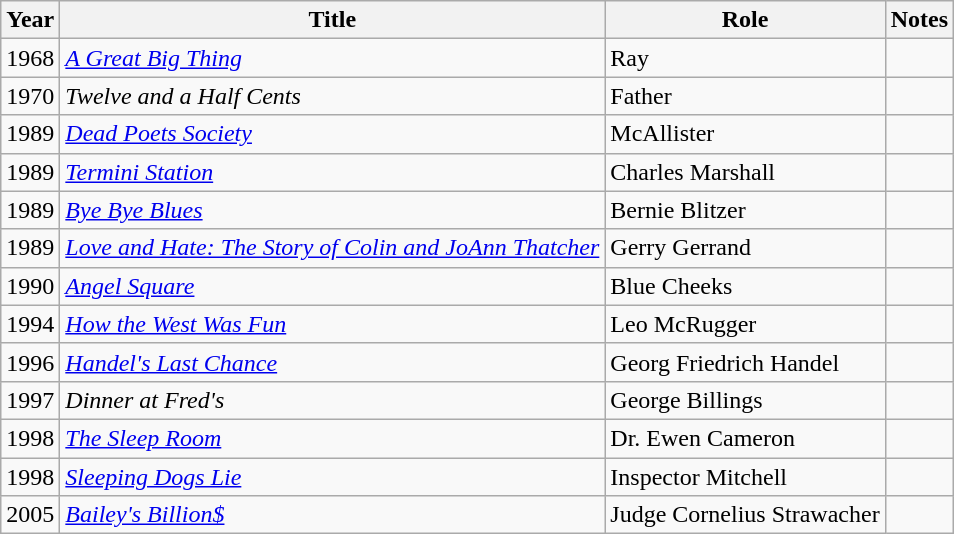<table class="wikitable sortable">
<tr>
<th>Year</th>
<th>Title</th>
<th>Role</th>
<th class="unsortable">Notes</th>
</tr>
<tr>
<td>1968</td>
<td data-sort-value="Great Big Thing, A"><em><a href='#'>A Great Big Thing</a></em></td>
<td>Ray</td>
<td></td>
</tr>
<tr>
<td>1970</td>
<td><em>Twelve and a Half Cents</em></td>
<td>Father</td>
<td></td>
</tr>
<tr>
<td>1989</td>
<td><em><a href='#'>Dead Poets Society</a></em></td>
<td>McAllister</td>
<td></td>
</tr>
<tr>
<td>1989</td>
<td><em><a href='#'>Termini Station</a></em></td>
<td>Charles Marshall</td>
<td></td>
</tr>
<tr>
<td>1989</td>
<td><em><a href='#'>Bye Bye Blues</a></em></td>
<td>Bernie Blitzer</td>
<td></td>
</tr>
<tr>
<td>1989</td>
<td><em><a href='#'>Love and Hate: The Story of Colin and JoAnn Thatcher</a></em></td>
<td>Gerry Gerrand</td>
<td></td>
</tr>
<tr>
<td>1990</td>
<td><em><a href='#'>Angel Square</a></em></td>
<td>Blue Cheeks</td>
<td></td>
</tr>
<tr>
<td>1994</td>
<td><em><a href='#'>How the West Was Fun</a></em></td>
<td>Leo McRugger</td>
<td></td>
</tr>
<tr>
<td>1996</td>
<td><em><a href='#'>Handel's Last Chance</a></em></td>
<td>Georg Friedrich Handel</td>
<td></td>
</tr>
<tr>
<td>1997</td>
<td><em>Dinner at Fred's</em></td>
<td>George Billings</td>
<td></td>
</tr>
<tr>
<td>1998</td>
<td data-sort-value="Sleep Room, The"><em><a href='#'>The Sleep Room</a></em></td>
<td>Dr. Ewen Cameron</td>
<td></td>
</tr>
<tr>
<td>1998</td>
<td><em><a href='#'>Sleeping Dogs Lie</a></em></td>
<td>Inspector Mitchell</td>
<td></td>
</tr>
<tr>
<td>2005</td>
<td><em><a href='#'>Bailey's Billion$</a></em></td>
<td>Judge Cornelius Strawacher</td>
<td></td>
</tr>
</table>
